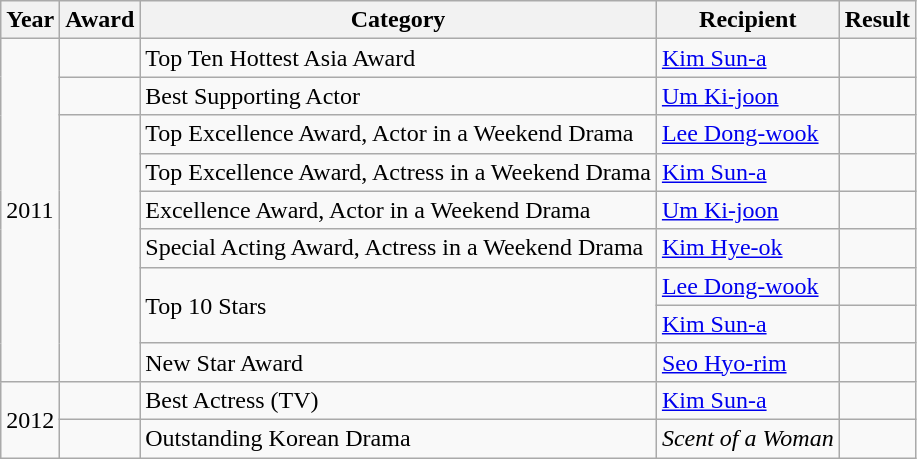<table class="wikitable">
<tr>
<th>Year</th>
<th>Award</th>
<th>Category</th>
<th>Recipient</th>
<th>Result</th>
</tr>
<tr>
<td rowspan=9>2011</td>
<td></td>
<td>Top Ten Hottest Asia Award</td>
<td><a href='#'>Kim Sun-a</a></td>
<td></td>
</tr>
<tr>
<td></td>
<td>Best Supporting Actor</td>
<td><a href='#'>Um Ki-joon</a></td>
<td></td>
</tr>
<tr>
<td rowspan=7></td>
<td>Top Excellence Award, Actor in a Weekend Drama</td>
<td><a href='#'>Lee Dong-wook</a></td>
<td></td>
</tr>
<tr>
<td>Top Excellence Award, Actress in a Weekend Drama</td>
<td><a href='#'>Kim Sun-a</a></td>
<td></td>
</tr>
<tr>
<td>Excellence Award, Actor in a Weekend Drama</td>
<td><a href='#'>Um Ki-joon</a></td>
<td></td>
</tr>
<tr>
<td>Special Acting Award, Actress in a Weekend Drama</td>
<td><a href='#'>Kim Hye-ok</a></td>
<td></td>
</tr>
<tr>
<td rowspan=2>Top 10 Stars</td>
<td><a href='#'>Lee Dong-wook</a></td>
<td></td>
</tr>
<tr>
<td><a href='#'>Kim Sun-a</a></td>
<td></td>
</tr>
<tr>
<td>New Star Award</td>
<td><a href='#'>Seo Hyo-rim</a></td>
<td></td>
</tr>
<tr>
<td rowspan=2>2012</td>
<td></td>
<td>Best Actress (TV)</td>
<td><a href='#'>Kim Sun-a</a></td>
<td></td>
</tr>
<tr>
<td></td>
<td>Outstanding Korean Drama</td>
<td><em>Scent of a Woman</em></td>
<td></td>
</tr>
</table>
